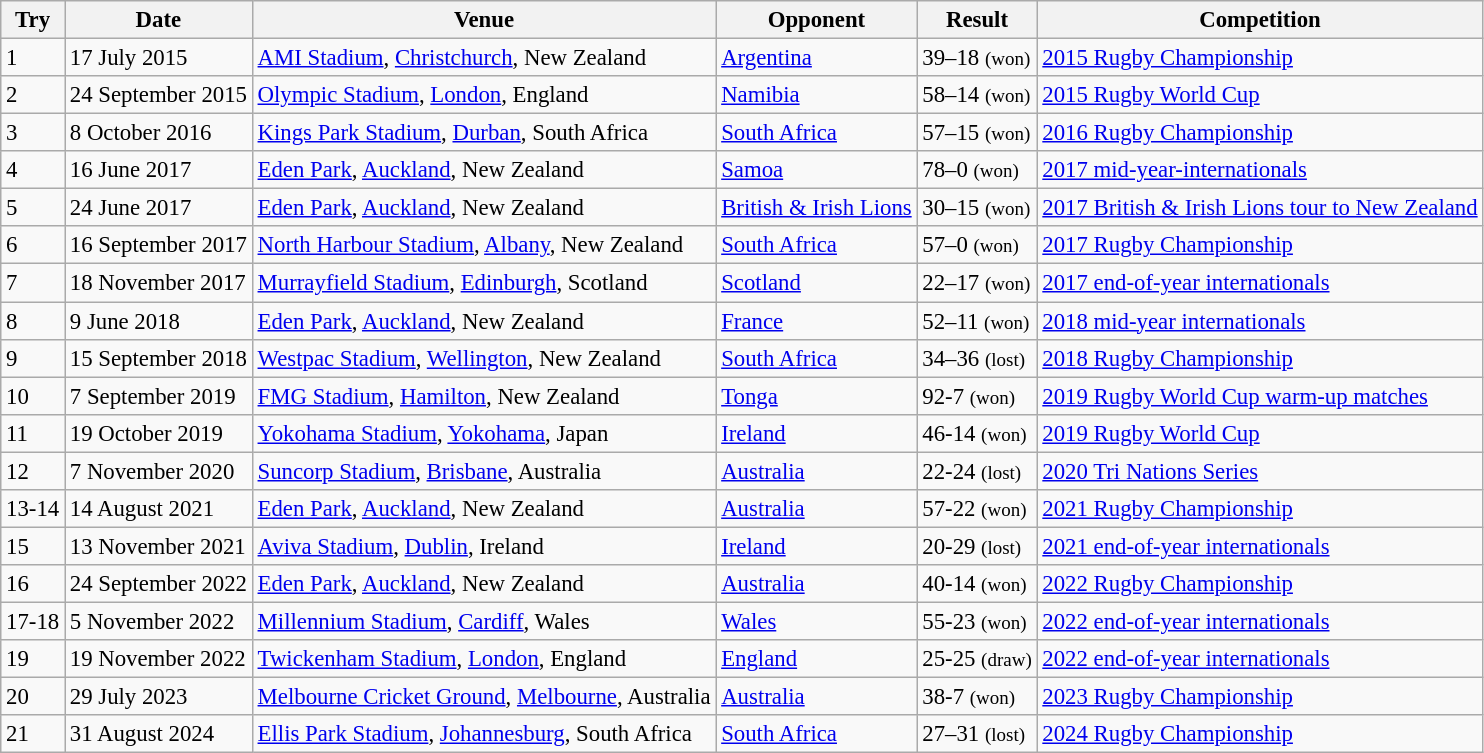<table class="wikitable sortable" style="text-align:left; font-size:95%">
<tr>
<th>Try</th>
<th>Date</th>
<th>Venue</th>
<th>Opponent</th>
<th>Result</th>
<th>Competition</th>
</tr>
<tr>
<td>1</td>
<td>17 July 2015</td>
<td><a href='#'>AMI Stadium</a>, <a href='#'>Christchurch</a>, New Zealand</td>
<td><a href='#'>Argentina</a></td>
<td>39–18 <small>(won)</small></td>
<td><a href='#'>2015 Rugby Championship</a></td>
</tr>
<tr>
<td>2</td>
<td>24 September 2015</td>
<td><a href='#'>Olympic Stadium</a>, <a href='#'>London</a>, England</td>
<td><a href='#'>Namibia</a></td>
<td>58–14 <small>(won)</small></td>
<td><a href='#'>2015 Rugby World Cup</a></td>
</tr>
<tr>
<td>3</td>
<td>8 October 2016</td>
<td><a href='#'>Kings Park Stadium</a>, <a href='#'>Durban</a>, South Africa</td>
<td><a href='#'>South Africa</a></td>
<td>57–15 <small>(won)</small></td>
<td><a href='#'>2016 Rugby Championship</a></td>
</tr>
<tr>
<td>4</td>
<td>16 June 2017</td>
<td><a href='#'>Eden Park</a>, <a href='#'>Auckland</a>, New Zealand</td>
<td><a href='#'>Samoa</a></td>
<td>78–0 <small>(won)</small></td>
<td><a href='#'>2017 mid-year-internationals</a></td>
</tr>
<tr>
<td>5</td>
<td>24 June 2017</td>
<td><a href='#'>Eden Park</a>, <a href='#'>Auckland</a>, New Zealand</td>
<td><a href='#'>British & Irish Lions</a></td>
<td>30–15 <small>(won)</small></td>
<td><a href='#'>2017 British & Irish Lions tour to New Zealand</a></td>
</tr>
<tr>
<td>6</td>
<td>16 September 2017</td>
<td><a href='#'>North Harbour Stadium</a>, <a href='#'>Albany</a>, New Zealand</td>
<td><a href='#'>South Africa</a></td>
<td>57–0 <small>(won)</small></td>
<td><a href='#'>2017 Rugby Championship</a></td>
</tr>
<tr>
<td>7</td>
<td>18 November 2017</td>
<td><a href='#'>Murrayfield Stadium</a>, <a href='#'>Edinburgh</a>, Scotland</td>
<td><a href='#'>Scotland</a></td>
<td>22–17 <small>(won)</small></td>
<td><a href='#'>2017 end-of-year internationals</a></td>
</tr>
<tr>
<td>8</td>
<td>9 June 2018</td>
<td><a href='#'>Eden Park</a>, <a href='#'>Auckland</a>, New Zealand</td>
<td><a href='#'>France</a></td>
<td>52–11 <small>(won)</small></td>
<td><a href='#'>2018 mid-year internationals</a></td>
</tr>
<tr>
<td>9</td>
<td>15 September 2018</td>
<td><a href='#'>Westpac Stadium</a>, <a href='#'>Wellington</a>, New Zealand</td>
<td><a href='#'>South Africa</a></td>
<td>34–36 <small>(lost)</small></td>
<td><a href='#'>2018 Rugby Championship</a></td>
</tr>
<tr>
<td>10</td>
<td>7 September 2019</td>
<td><a href='#'>FMG Stadium</a>, <a href='#'>Hamilton</a>, New Zealand</td>
<td><a href='#'>Tonga</a></td>
<td>92-7 <small>(won)</small></td>
<td><a href='#'>2019 Rugby World Cup warm-up matches</a></td>
</tr>
<tr>
<td>11</td>
<td>19 October 2019</td>
<td><a href='#'>Yokohama Stadium</a>, <a href='#'>Yokohama</a>, Japan</td>
<td><a href='#'>Ireland</a></td>
<td>46-14 <small>(won)</small></td>
<td><a href='#'>2019 Rugby World Cup</a></td>
</tr>
<tr>
<td>12</td>
<td>7 November 2020</td>
<td><a href='#'>Suncorp Stadium</a>, <a href='#'>Brisbane</a>, Australia</td>
<td><a href='#'>Australia</a></td>
<td>22-24 <small>(lost)</small></td>
<td><a href='#'>2020 Tri Nations Series</a></td>
</tr>
<tr>
<td>13-14</td>
<td>14 August 2021</td>
<td><a href='#'>Eden Park</a>, <a href='#'>Auckland</a>, New Zealand</td>
<td><a href='#'>Australia</a></td>
<td>57-22 <small>(won)</small></td>
<td><a href='#'>2021 Rugby Championship</a></td>
</tr>
<tr>
<td>15</td>
<td>13 November 2021</td>
<td><a href='#'>Aviva Stadium</a>, <a href='#'>Dublin</a>, Ireland</td>
<td><a href='#'>Ireland</a></td>
<td>20-29 <small>(lost)</small></td>
<td><a href='#'>2021 end-of-year internationals</a></td>
</tr>
<tr>
<td>16</td>
<td>24 September 2022</td>
<td><a href='#'>Eden Park</a>, <a href='#'>Auckland</a>, New Zealand</td>
<td><a href='#'>Australia</a></td>
<td>40-14 <small>(won)</small></td>
<td><a href='#'>2022 Rugby Championship</a></td>
</tr>
<tr>
<td>17-18</td>
<td>5 November 2022</td>
<td><a href='#'>Millennium Stadium</a>, <a href='#'>Cardiff</a>, Wales</td>
<td><a href='#'>Wales</a></td>
<td>55-23 <small>(won)</small></td>
<td><a href='#'>2022 end-of-year internationals</a></td>
</tr>
<tr>
<td>19</td>
<td>19 November 2022</td>
<td><a href='#'>Twickenham Stadium</a>, <a href='#'>London</a>, England</td>
<td><a href='#'>England</a></td>
<td>25-25 <small>(draw)</small></td>
<td><a href='#'>2022 end-of-year internationals</a></td>
</tr>
<tr>
<td>20</td>
<td>29 July 2023</td>
<td><a href='#'>Melbourne Cricket Ground</a>, <a href='#'>Melbourne</a>, Australia</td>
<td><a href='#'>Australia</a></td>
<td>38-7 <small>(won)</small></td>
<td><a href='#'>2023 Rugby Championship</a></td>
</tr>
<tr>
<td>21</td>
<td>31 August 2024</td>
<td><a href='#'>Ellis Park Stadium</a>, <a href='#'>Johannesburg</a>, South Africa</td>
<td><a href='#'>South Africa</a></td>
<td>27–31 <small>(lost)</small></td>
<td><a href='#'>2024 Rugby Championship</a></td>
</tr>
</table>
